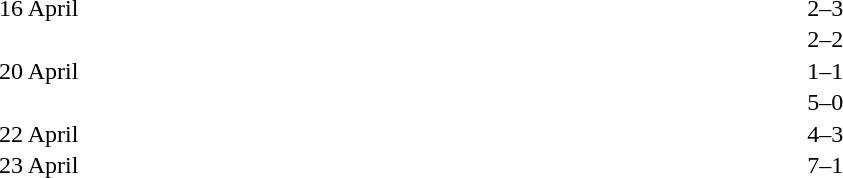<table cellspacing=1 width=70%>
<tr>
<th width=25%></th>
<th width=30%></th>
<th width=15%></th>
<th width=30%></th>
</tr>
<tr>
<td>16 April</td>
<td align=right></td>
<td align=center>2–3</td>
<td></td>
</tr>
<tr>
<td></td>
<td align=right></td>
<td align=center>2–2</td>
<td></td>
</tr>
<tr>
<td>20 April</td>
<td align=right></td>
<td align=center>1–1</td>
<td></td>
</tr>
<tr>
<td></td>
<td align=right></td>
<td align=center>5–0</td>
<td></td>
</tr>
<tr>
<td>22 April</td>
<td align=right></td>
<td align=center>4–3</td>
<td></td>
</tr>
<tr>
<td>23 April</td>
<td align=right></td>
<td align=center>7–1</td>
<td></td>
</tr>
</table>
